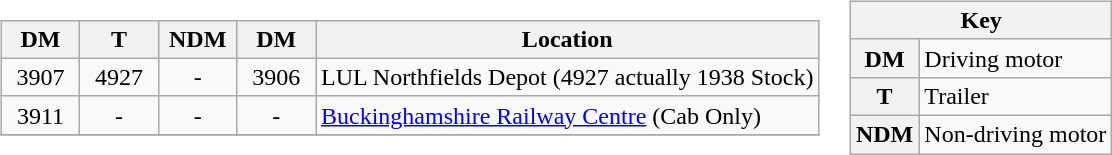<table>
<tr>
<td><br><table class="wikitable">
<tr>
<th width=45>DM</th>
<th width=45>T</th>
<th width=45>NDM</th>
<th width=45>DM</th>
<th>Location</th>
</tr>
<tr>
<td align=center>3907</td>
<td align=center>4927</td>
<td align=center>-</td>
<td align=center>3906</td>
<td>LUL Northfields Depot (4927 actually 1938 Stock)</td>
</tr>
<tr>
<td align=center>3911</td>
<td align=center>-</td>
<td align=center>-</td>
<td align=center>-</td>
<td><a href='#'>Buckinghamshire Railway Centre</a> (Cab Only)</td>
</tr>
<tr>
</tr>
</table>
</td>
<td colspan=15 valign="top"><br><table class="wikitable">
<tr>
<th colspan=2>Key</th>
</tr>
<tr>
<th>DM</th>
<td>Driving motor</td>
</tr>
<tr>
<th>T</th>
<td>Trailer</td>
</tr>
<tr>
<th>NDM</th>
<td>Non-driving motor</td>
</tr>
</table>
</td>
</tr>
</table>
